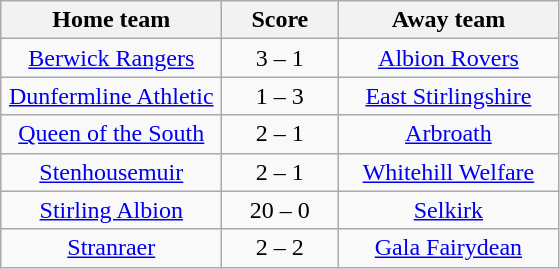<table class="wikitable" style="text-align: center">
<tr>
<th width=140>Home team</th>
<th width=70>Score</th>
<th width=140>Away team</th>
</tr>
<tr>
<td><a href='#'>Berwick Rangers</a></td>
<td>3 – 1</td>
<td><a href='#'>Albion Rovers</a></td>
</tr>
<tr>
<td><a href='#'>Dunfermline Athletic</a></td>
<td>1 – 3</td>
<td><a href='#'>East Stirlingshire</a></td>
</tr>
<tr>
<td><a href='#'>Queen of the South</a></td>
<td>2 – 1</td>
<td><a href='#'>Arbroath</a></td>
</tr>
<tr>
<td><a href='#'>Stenhousemuir</a></td>
<td>2 – 1</td>
<td><a href='#'>Whitehill Welfare</a></td>
</tr>
<tr>
<td><a href='#'>Stirling Albion</a></td>
<td>20 – 0</td>
<td><a href='#'>Selkirk</a></td>
</tr>
<tr>
<td><a href='#'>Stranraer</a></td>
<td>2 – 2</td>
<td><a href='#'>Gala Fairydean</a></td>
</tr>
</table>
